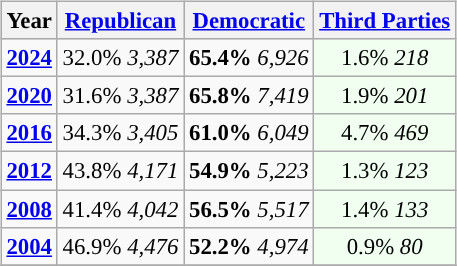<table class="wikitable" style="float:right; font-size:95%;">
<tr bgcolor=lightgrey>
<th>Year</th>
<th><a href='#'>Republican</a></th>
<th><a href='#'>Democratic</a></th>
<th><a href='#'>Third Parties</a></th>
</tr>
<tr>
<td style="text-align:center; "><strong><a href='#'>2024</a></strong></td>
<td style="text-align:center; ">32.0% <em>3,387</em></td>
<td style="text-align:center; "><strong>65.4%</strong>  <em>6,926</em></td>
<td style="text-align:center; background:honeyDew;">1.6% <em>218</em></td>
</tr>
<tr>
<td style="text-align:center; "><strong><a href='#'>2020</a></strong></td>
<td style="text-align:center; ">31.6% <em>3,387</em></td>
<td style="text-align:center; "><strong>65.8%</strong>  <em>7,419</em></td>
<td style="text-align:center; background:honeyDew;">1.9% <em>201</em></td>
</tr>
<tr>
<td style="text-align:center; "><strong><a href='#'>2016</a></strong></td>
<td style="text-align:center; ">34.3% <em>3,405</em></td>
<td style="text-align:center; "><strong>61.0%</strong>  <em>6,049</em></td>
<td style="text-align:center; background:honeyDew;">4.7% <em>469</em></td>
</tr>
<tr>
<td style="text-align:center; "><strong><a href='#'>2012</a></strong></td>
<td style="text-align:center; ">43.8% <em>4,171</em></td>
<td style="text-align:center; "><strong>54.9%</strong>  <em>5,223</em></td>
<td style="text-align:center; background:honeyDew;">1.3% <em>123</em></td>
</tr>
<tr>
<td style="text-align:center; "><strong><a href='#'>2008</a></strong></td>
<td style="text-align:center; ">41.4% <em>4,042</em></td>
<td style="text-align:center; "><strong>56.5%</strong>  <em>5,517</em></td>
<td style="text-align:center; background:honeyDew;">1.4% <em>133</em></td>
</tr>
<tr>
<td style="text-align:center; "><strong><a href='#'>2004</a></strong></td>
<td style="text-align:center; ">46.9% <em>4,476</em></td>
<td style="text-align:center; "><strong>52.2%</strong>  <em>4,974</em></td>
<td style="text-align:center; background:honeyDew;">0.9% <em>80</em></td>
</tr>
<tr>
</tr>
</table>
